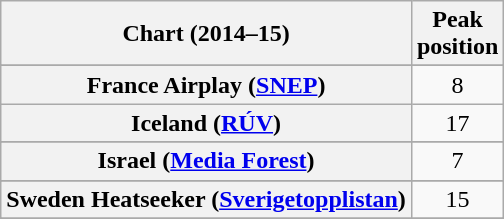<table class="wikitable plainrowheaders sortable" style="text-align:center;">
<tr>
<th>Chart (2014–15)</th>
<th>Peak<br>position</th>
</tr>
<tr>
</tr>
<tr>
</tr>
<tr>
</tr>
<tr>
</tr>
<tr>
</tr>
<tr>
<th scope="row">France Airplay (<a href='#'>SNEP</a>)</th>
<td style="text-align:center;">8</td>
</tr>
<tr>
<th scope="row">Iceland (<a href='#'>RÚV</a>)</th>
<td>17</td>
</tr>
<tr>
</tr>
<tr>
<th scope="row">Israel (<a href='#'>Media Forest</a>)</th>
<td>7</td>
</tr>
<tr>
</tr>
<tr>
<th scope="row">Sweden Heatseeker (<a href='#'>Sverigetopplistan</a>)</th>
<td>15</td>
</tr>
<tr>
</tr>
<tr>
</tr>
</table>
